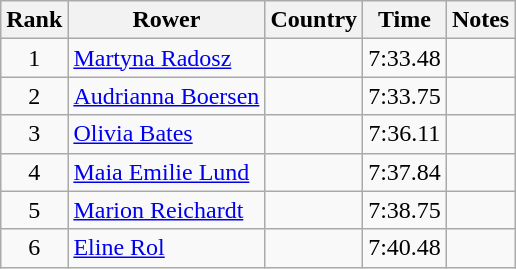<table class="wikitable" style="text-align:center">
<tr>
<th>Rank</th>
<th>Rower</th>
<th>Country</th>
<th>Time</th>
<th>Notes</th>
</tr>
<tr>
<td>1</td>
<td align="left"><a href='#'>Martyna Radosz</a></td>
<td align="left"></td>
<td>7:33.48</td>
<td></td>
</tr>
<tr>
<td>2</td>
<td align="left"><a href='#'>Audrianna Boersen</a></td>
<td align="left"></td>
<td>7:33.75</td>
<td></td>
</tr>
<tr>
<td>3</td>
<td align="left"><a href='#'>Olivia Bates</a></td>
<td align="left"></td>
<td>7:36.11</td>
<td></td>
</tr>
<tr>
<td>4</td>
<td align="left"><a href='#'>Maia Emilie Lund</a></td>
<td align="left"></td>
<td>7:37.84</td>
<td></td>
</tr>
<tr>
<td>5</td>
<td align="left"><a href='#'>Marion Reichardt</a></td>
<td align="left"></td>
<td>7:38.75</td>
<td></td>
</tr>
<tr>
<td>6</td>
<td align="left"><a href='#'>Eline Rol</a></td>
<td align="left"></td>
<td>7:40.48</td>
<td></td>
</tr>
</table>
